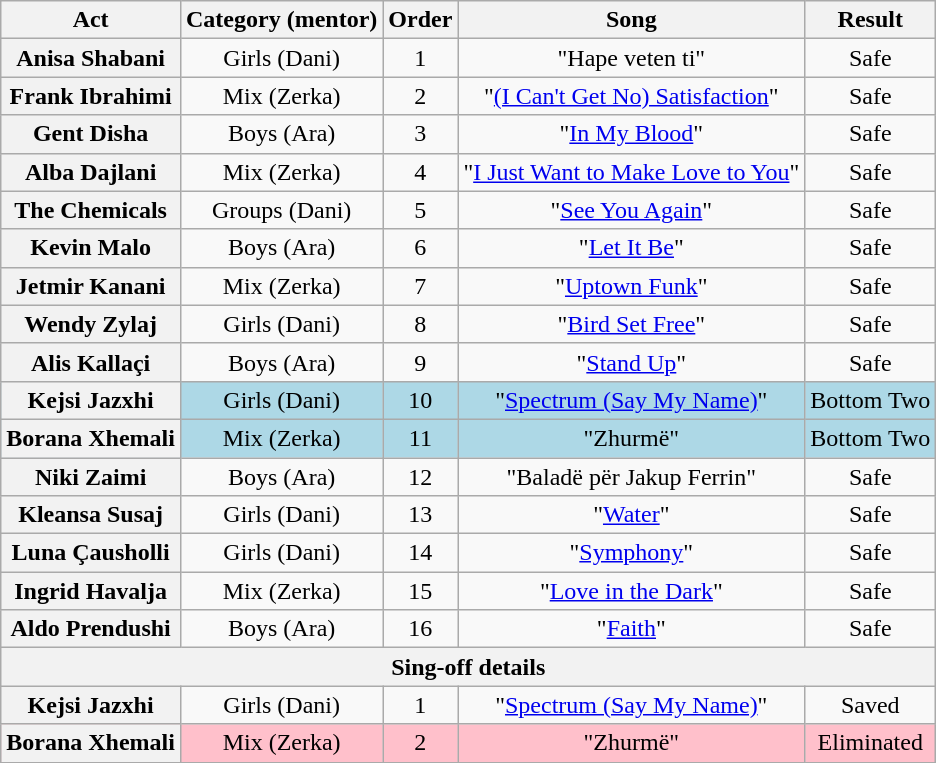<table class="wikitable plainrowheaders" style="text-align:center;">
<tr>
<th scope="col">Act</th>
<th scope="col">Category (mentor)</th>
<th scope="col">Order</th>
<th scope="col">Song</th>
<th scope="col">Result</th>
</tr>
<tr>
<th scope="row">Anisa Shabani</th>
<td>Girls (Dani)</td>
<td>1</td>
<td>"Hape veten ti"</td>
<td>Safe</td>
</tr>
<tr>
<th scope="row">Frank Ibrahimi</th>
<td>Mix (Zerka)</td>
<td>2</td>
<td>"<a href='#'>(I Can't Get No) Satisfaction</a>"</td>
<td>Safe</td>
</tr>
<tr>
<th scope="row">Gent Disha</th>
<td>Boys (Ara)</td>
<td>3</td>
<td>"<a href='#'>In My Blood</a>"</td>
<td>Safe</td>
</tr>
<tr>
<th scope="row">Alba Dajlani</th>
<td>Mix (Zerka)</td>
<td>4</td>
<td>"<a href='#'>I Just Want to Make Love to You</a>"</td>
<td>Safe</td>
</tr>
<tr>
<th scope="row">The Chemicals</th>
<td>Groups (Dani)</td>
<td>5</td>
<td>"<a href='#'>See You Again</a>"</td>
<td>Safe</td>
</tr>
<tr>
<th scope="row">Kevin Malo</th>
<td>Boys (Ara)</td>
<td>6</td>
<td>"<a href='#'>Let It Be</a>"</td>
<td>Safe</td>
</tr>
<tr>
<th scope="row">Jetmir Kanani</th>
<td>Mix (Zerka)</td>
<td>7</td>
<td>"<a href='#'>Uptown Funk</a>"</td>
<td>Safe</td>
</tr>
<tr>
<th scope="row">Wendy Zylaj</th>
<td>Girls (Dani)</td>
<td>8</td>
<td>"<a href='#'>Bird Set Free</a>"</td>
<td>Safe</td>
</tr>
<tr>
<th scope="row">Alis Kallaçi</th>
<td>Boys (Ara)</td>
<td>9</td>
<td>"<a href='#'>Stand Up</a>"</td>
<td>Safe</td>
</tr>
<tr style="background:lightblue;">
<th scope="row">Kejsi Jazxhi</th>
<td>Girls (Dani)</td>
<td>10</td>
<td>"<a href='#'>Spectrum (Say My Name)</a>"</td>
<td>Bottom Two</td>
</tr>
<tr style="background:lightblue;">
<th scope="row">Borana Xhemali</th>
<td>Mix (Zerka)</td>
<td>11</td>
<td>"Zhurmë"</td>
<td>Bottom Two</td>
</tr>
<tr>
<th scope="row">Niki Zaimi</th>
<td>Boys (Ara)</td>
<td>12</td>
<td>"Baladë për Jakup Ferrin"</td>
<td>Safe</td>
</tr>
<tr>
<th scope="row">Kleansa Susaj</th>
<td>Girls (Dani)</td>
<td>13</td>
<td>"<a href='#'>Water</a>"</td>
<td>Safe</td>
</tr>
<tr>
<th scope="row">Luna Çausholli</th>
<td>Girls (Dani)</td>
<td>14</td>
<td>"<a href='#'>Symphony</a>"</td>
<td>Safe</td>
</tr>
<tr>
<th scope="row">Ingrid Havalja</th>
<td>Mix (Zerka)</td>
<td>15</td>
<td>"<a href='#'>Love in the Dark</a>"</td>
<td>Safe</td>
</tr>
<tr>
<th scope="row">Aldo Prendushi</th>
<td>Boys (Ara)</td>
<td>16</td>
<td>"<a href='#'>Faith</a>"</td>
<td>Safe</td>
</tr>
<tr>
<th colspan="5">Sing-off details</th>
</tr>
<tr>
<th scope="row">Kejsi Jazxhi</th>
<td>Girls (Dani)</td>
<td>1</td>
<td>"<a href='#'>Spectrum (Say My Name)</a>"</td>
<td>Saved</td>
</tr>
<tr style="background:pink;">
<th scope="row">Borana Xhemali</th>
<td>Mix (Zerka)</td>
<td>2</td>
<td>"Zhurmë"</td>
<td>Eliminated</td>
</tr>
<tr>
</tr>
</table>
